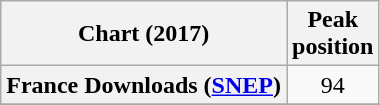<table class="wikitable sortable plainrowheaders" style="text-align:center">
<tr>
<th scope="col">Chart (2017)</th>
<th scope="col">Peak<br>position</th>
</tr>
<tr>
<th scope="row">France Downloads (<a href='#'>SNEP</a>)</th>
<td>94</td>
</tr>
<tr>
</tr>
<tr>
</tr>
</table>
